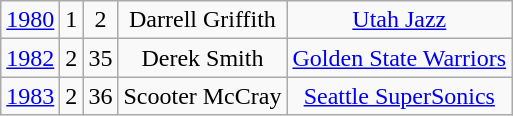<table class="wikitable">
<tr align="center" bgcolor="">
<td><a href='#'>1980</a></td>
<td>1</td>
<td>2</td>
<td>Darrell Griffith</td>
<td><a href='#'>Utah Jazz</a></td>
</tr>
<tr align="center" bgcolor="">
<td><a href='#'>1982</a></td>
<td>2</td>
<td>35</td>
<td>Derek Smith</td>
<td><a href='#'>Golden State Warriors</a></td>
</tr>
<tr align="center" bgcolor="">
<td><a href='#'>1983</a></td>
<td>2</td>
<td>36</td>
<td>Scooter McCray</td>
<td><a href='#'>Seattle SuperSonics</a></td>
</tr>
</table>
